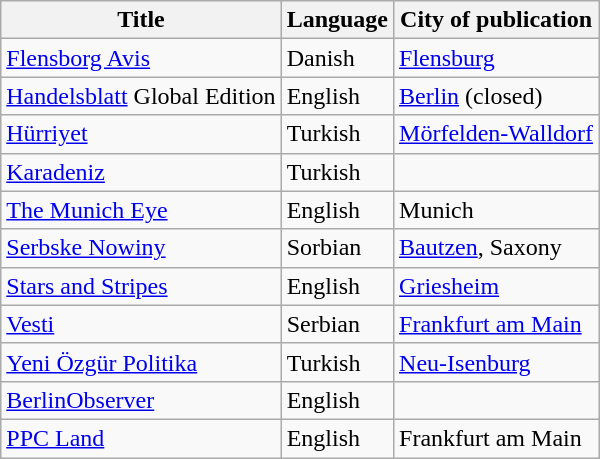<table class=wikitable>
<tr>
<th>Title</th>
<th>Language</th>
<th>City of publication</th>
</tr>
<tr>
<td><a href='#'>Flensborg Avis</a></td>
<td>Danish</td>
<td><a href='#'>Flensburg</a></td>
</tr>
<tr>
<td><a href='#'>Handelsblatt</a> Global Edition</td>
<td>English</td>
<td><a href='#'>Berlin</a> (closed)</td>
</tr>
<tr>
<td><a href='#'>Hürriyet</a></td>
<td>Turkish</td>
<td><a href='#'>Mörfelden-Walldorf</a></td>
</tr>
<tr>
<td><a href='#'>Karadeniz</a></td>
<td>Turkish</td>
<td></td>
</tr>
<tr>
<td><a href='#'>The Munich Eye</a></td>
<td>English</td>
<td>Munich</td>
</tr>
<tr>
<td><a href='#'>Serbske Nowiny</a></td>
<td>Sorbian</td>
<td><a href='#'>Bautzen</a>, Saxony</td>
</tr>
<tr>
<td><a href='#'>Stars and Stripes</a></td>
<td>English</td>
<td><a href='#'>Griesheim</a></td>
</tr>
<tr>
<td><a href='#'>Vesti</a></td>
<td>Serbian</td>
<td><a href='#'>Frankfurt am Main</a></td>
</tr>
<tr>
<td><a href='#'>Yeni Özgür Politika</a></td>
<td>Turkish</td>
<td><a href='#'>Neu-Isenburg</a></td>
</tr>
<tr>
<td><a href='#'>BerlinObserver</a></td>
<td>English</td>
<td></td>
</tr>
<tr>
<td><a href='#'>PPC Land</a></td>
<td>English</td>
<td>Frankfurt am Main</td>
</tr>
</table>
